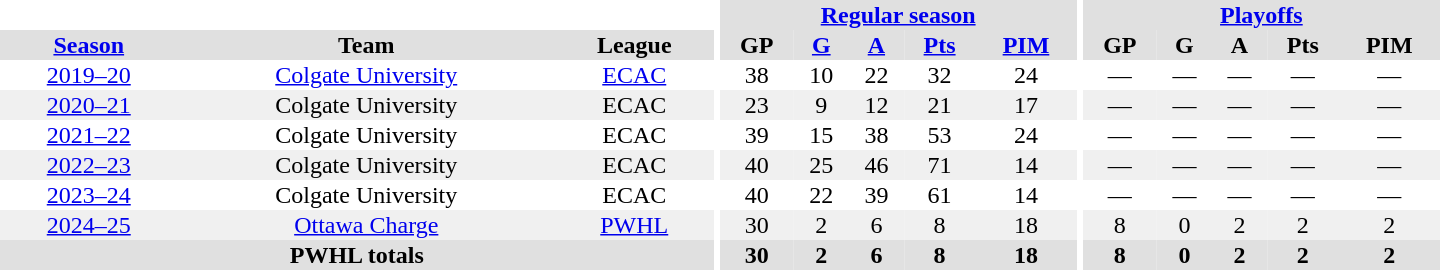<table border="0" cellpadding="1" cellspacing="0" style="text-align:center; width:60em">
<tr bgcolor="#e0e0e0">
<th colspan="3" bgcolor="#ffffff"></th>
<th rowspan="97" bgcolor="#ffffff"></th>
<th colspan="5"><a href='#'>Regular season</a></th>
<th rowspan="97" bgcolor="#ffffff"></th>
<th colspan="5"><a href='#'>Playoffs</a></th>
</tr>
<tr bgcolor="#e0e0e0">
<th><a href='#'>Season</a></th>
<th>Team</th>
<th>League</th>
<th>GP</th>
<th><a href='#'>G</a></th>
<th><a href='#'>A</a></th>
<th><a href='#'>Pts</a></th>
<th><a href='#'>PIM</a></th>
<th>GP</th>
<th>G</th>
<th>A</th>
<th>Pts</th>
<th>PIM</th>
</tr>
<tr>
<td><a href='#'>2019–20</a></td>
<td><a href='#'>Colgate University</a></td>
<td><a href='#'>ECAC</a></td>
<td>38</td>
<td>10</td>
<td>22</td>
<td>32</td>
<td>24</td>
<td>—</td>
<td>—</td>
<td>—</td>
<td>—</td>
<td>—</td>
</tr>
<tr bgcolor="#f0f0f0">
<td><a href='#'>2020–21</a></td>
<td>Colgate University</td>
<td>ECAC</td>
<td>23</td>
<td>9</td>
<td>12</td>
<td>21</td>
<td>17</td>
<td>—</td>
<td>—</td>
<td>—</td>
<td>—</td>
<td>—</td>
</tr>
<tr>
<td><a href='#'>2021–22</a></td>
<td>Colgate University</td>
<td>ECAC</td>
<td>39</td>
<td>15</td>
<td>38</td>
<td>53</td>
<td>24</td>
<td>—</td>
<td>—</td>
<td>—</td>
<td>—</td>
<td>—</td>
</tr>
<tr bgcolor="#f0f0f0">
<td><a href='#'>2022–23</a></td>
<td>Colgate University</td>
<td>ECAC</td>
<td>40</td>
<td>25</td>
<td>46</td>
<td>71</td>
<td>14</td>
<td>—</td>
<td>—</td>
<td>—</td>
<td>—</td>
<td>—</td>
</tr>
<tr>
<td><a href='#'>2023–24</a></td>
<td>Colgate University</td>
<td>ECAC</td>
<td>40</td>
<td>22</td>
<td>39</td>
<td>61</td>
<td>14</td>
<td>—</td>
<td>—</td>
<td>—</td>
<td>—</td>
<td>—</td>
</tr>
<tr bgcolor="#f0f0f0">
<td><a href='#'>2024–25</a></td>
<td><a href='#'>Ottawa Charge</a></td>
<td><a href='#'>PWHL</a></td>
<td>30</td>
<td>2</td>
<td>6</td>
<td>8</td>
<td>18</td>
<td>8</td>
<td>0</td>
<td>2</td>
<td>2</td>
<td>2</td>
</tr>
<tr bgcolor="#e0e0e0">
<th colspan="3">PWHL totals</th>
<th>30</th>
<th>2</th>
<th>6</th>
<th>8</th>
<th>18</th>
<th>8</th>
<th>0</th>
<th>2</th>
<th>2</th>
<th>2</th>
</tr>
</table>
